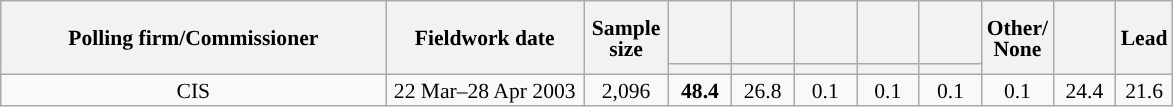<table class="wikitable collapsible collapsed" style="text-align:center; font-size:90%; line-height:14px;">
<tr style="height:42px;">
<th style="width:250px;" rowspan="2">Polling firm/Commissioner</th>
<th style="width:125px;" rowspan="2">Fieldwork date</th>
<th style="width:50px;" rowspan="2">Sample size</th>
<th style="width:35px;"></th>
<th style="width:35px;"></th>
<th style="width:35px;"></th>
<th style="width:35px;"></th>
<th style="width:35px;"></th>
<th style="width:35px;" rowspan="2">Other/<br>None</th>
<th style="width:35px;" rowspan="2"></th>
<th style="width:30px;" rowspan="2">Lead</th>
</tr>
<tr>
<th style="color:inherit;background:"></th>
<th style="color:inherit;background:"></th>
<th style="color:inherit;background:"></th>
<th style="color:inherit;background:"></th>
<th style="color:inherit;background:"></th>
</tr>
<tr>
<td>CIS</td>
<td>22 Mar–28 Apr 2003</td>
<td>2,096</td>
<td><strong>48.4</strong></td>
<td>26.8</td>
<td>0.1</td>
<td>0.1</td>
<td>0.1</td>
<td>0.1</td>
<td>24.4</td>
<td style="background:">21.6</td>
</tr>
</table>
